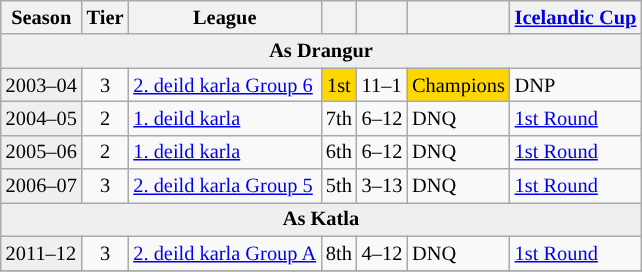<table class="wikitable" style="font-size:85%">
<tr>
<th>Season</th>
<th>Tier</th>
<th>League</th>
<th></th>
<th></th>
<th></th>
<th><a href='#'>Icelandic Cup</a></th>
</tr>
<tr>
<td colspan=7 style="background:#efefef;text-align:center;"><strong>As Drangur</strong></td>
</tr>
<tr>
<td style="background:#efefef;">2003–04</td>
<td align="center">3</td>
<td><a href='#'>2. deild karla Group 6</a></td>
<td align="center" style="background:gold">1st</td>
<td>11–1</td>
<td style="background:gold">Champions</td>
<td>DNP</td>
</tr>
<tr>
<td style="background:#efefef;">2004–05</td>
<td align="center">2</td>
<td><a href='#'>1. deild karla</a></td>
<td align="center">7th</td>
<td>6–12</td>
<td>DNQ</td>
<td><a href='#'>1st Round</a></td>
</tr>
<tr>
<td style="background:#efefef;">2005–06</td>
<td align="center">2</td>
<td><a href='#'>1. deild karla</a></td>
<td align="center">6th</td>
<td>6–12</td>
<td>DNQ</td>
<td><a href='#'>1st Round</a></td>
</tr>
<tr>
<td style="background:#efefef;">2006–07</td>
<td align="center">3</td>
<td><a href='#'>2. deild karla Group 5</a></td>
<td align="center">5th</td>
<td>3–13</td>
<td>DNQ</td>
<td><a href='#'>1st Round</a></td>
</tr>
<tr>
<td colspan=7 style="background:#efefef;text-align:center;"><strong>As Katla</strong></td>
</tr>
<tr>
<td style="background:#efefef;">2011–12</td>
<td align="center">3</td>
<td><a href='#'>2. deild karla Group A</a></td>
<td>8th</td>
<td>4–12</td>
<td>DNQ</td>
<td><a href='#'>1st Round</a></td>
</tr>
<tr>
</tr>
</table>
